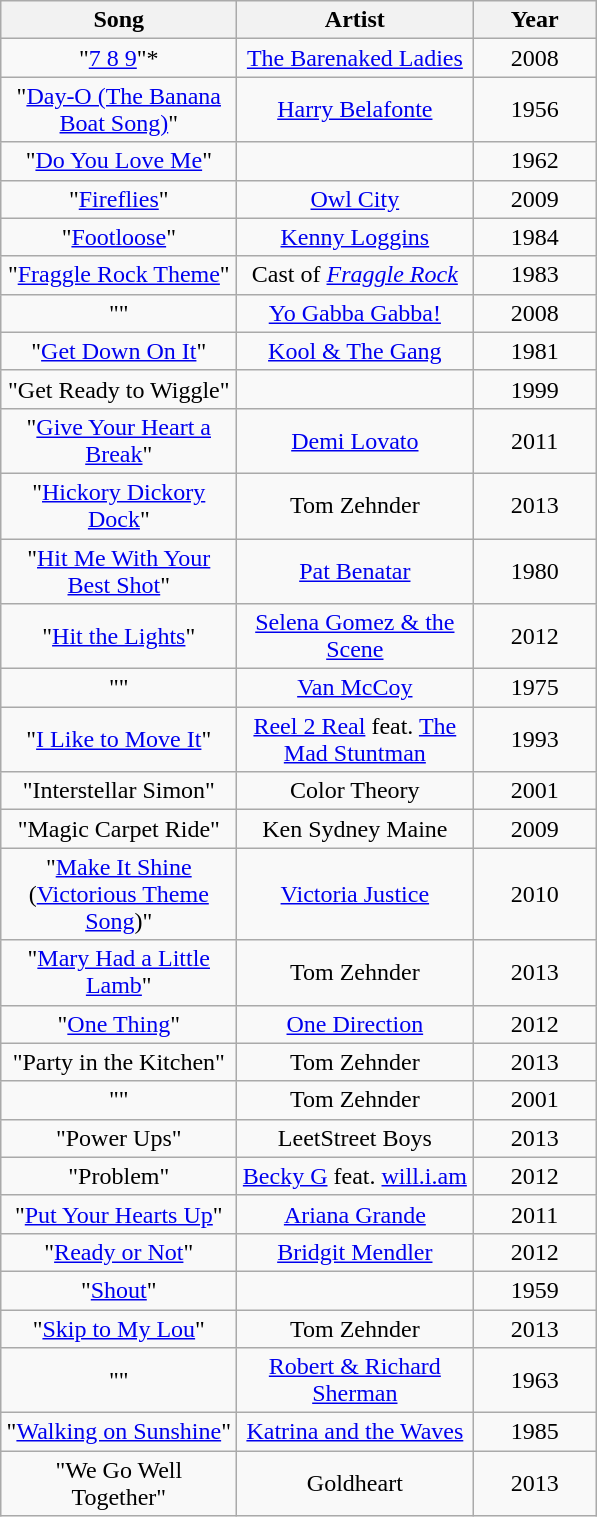<table class="wikitable sortable" style="text-align: center">
<tr>
<th scope="col" style="width:150px;">Song</th>
<th scope="col" style="width:150px;">Artist</th>
<th scope="col" style="width:75px;">Year</th>
</tr>
<tr>
<td>"<a href='#'>7 8 9</a>"*</td>
<td><a href='#'>The Barenaked Ladies</a></td>
<td>2008</td>
</tr>
<tr>
<td>"<a href='#'>Day-O (The Banana Boat Song)</a>"</td>
<td><a href='#'>Harry Belafonte</a></td>
<td>1956</td>
</tr>
<tr>
<td>"<a href='#'>Do You Love Me</a>"</td>
<td></td>
<td>1962</td>
</tr>
<tr>
<td>"<a href='#'>Fireflies</a>"</td>
<td><a href='#'>Owl City</a></td>
<td>2009</td>
</tr>
<tr>
<td>"<a href='#'>Footloose</a>"</td>
<td><a href='#'>Kenny Loggins</a></td>
<td>1984</td>
</tr>
<tr>
<td>"<a href='#'>Fraggle Rock Theme</a>"</td>
<td>Cast of <em><a href='#'>Fraggle Rock</a></em></td>
<td>1983</td>
</tr>
<tr>
<td>""</td>
<td><a href='#'>Yo Gabba Gabba!</a></td>
<td>2008</td>
</tr>
<tr>
<td>"<a href='#'>Get Down On It</a>"</td>
<td><a href='#'>Kool & The Gang</a></td>
<td>1981</td>
</tr>
<tr>
<td>"Get Ready to Wiggle"</td>
<td></td>
<td>1999</td>
</tr>
<tr>
<td>"<a href='#'>Give Your Heart a Break</a>"</td>
<td><a href='#'>Demi Lovato</a></td>
<td>2011</td>
</tr>
<tr>
<td>"<a href='#'>Hickory Dickory Dock</a>"</td>
<td>Tom Zehnder</td>
<td>2013</td>
</tr>
<tr>
<td>"<a href='#'>Hit Me With Your Best Shot</a>"</td>
<td><a href='#'>Pat Benatar</a></td>
<td>1980</td>
</tr>
<tr>
<td>"<a href='#'>Hit the Lights</a>"</td>
<td><a href='#'>Selena Gomez & the Scene</a></td>
<td>2012</td>
</tr>
<tr>
<td>""</td>
<td><a href='#'>Van McCoy</a></td>
<td>1975</td>
</tr>
<tr>
<td>"<a href='#'>I Like to Move It</a>"</td>
<td><a href='#'>Reel 2 Real</a> feat. <a href='#'>The Mad Stuntman</a></td>
<td>1993</td>
</tr>
<tr>
<td>"Interstellar Simon"</td>
<td>Color Theory</td>
<td>2001</td>
</tr>
<tr>
<td>"Magic Carpet Ride"</td>
<td>Ken Sydney Maine</td>
<td>2009</td>
</tr>
<tr>
<td>"<a href='#'>Make It Shine</a> (<a href='#'>Victorious Theme Song</a>)"</td>
<td><a href='#'>Victoria Justice</a></td>
<td>2010</td>
</tr>
<tr>
<td>"<a href='#'>Mary Had a Little Lamb</a>"</td>
<td>Tom Zehnder</td>
<td>2013</td>
</tr>
<tr>
<td>"<a href='#'>One Thing</a>"</td>
<td><a href='#'>One Direction</a></td>
<td>2012</td>
</tr>
<tr>
<td>"Party in the Kitchen"</td>
<td>Tom Zehnder</td>
<td>2013</td>
</tr>
<tr>
<td>""</td>
<td>Tom Zehnder</td>
<td>2001</td>
</tr>
<tr>
<td>"Power Ups"</td>
<td>LeetStreet Boys</td>
<td>2013</td>
</tr>
<tr>
<td>"Problem"</td>
<td><a href='#'>Becky G</a> feat. <a href='#'>will.i.am</a></td>
<td>2012</td>
</tr>
<tr>
<td>"<a href='#'>Put Your Hearts Up</a>"</td>
<td><a href='#'>Ariana Grande</a></td>
<td>2011</td>
</tr>
<tr>
<td>"<a href='#'>Ready or Not</a>"</td>
<td><a href='#'>Bridgit Mendler</a></td>
<td>2012</td>
</tr>
<tr>
<td>"<a href='#'>Shout</a>"</td>
<td></td>
<td>1959</td>
</tr>
<tr>
<td>"<a href='#'>Skip to My Lou</a>"</td>
<td>Tom Zehnder</td>
<td>2013</td>
</tr>
<tr>
<td>""</td>
<td><a href='#'>Robert & Richard Sherman</a></td>
<td>1963</td>
</tr>
<tr>
<td>"<a href='#'>Walking on Sunshine</a>"</td>
<td><a href='#'>Katrina and the Waves</a></td>
<td>1985</td>
</tr>
<tr>
<td>"We Go Well Together"</td>
<td>Goldheart</td>
<td>2013</td>
</tr>
</table>
